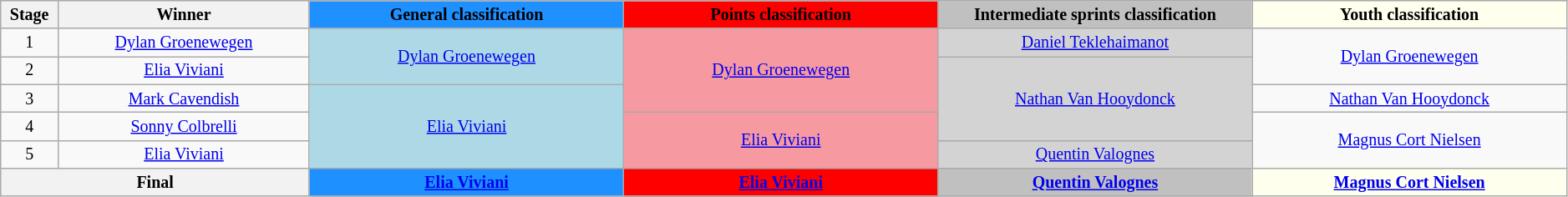<table class="wikitable" style="text-align: center; font-size:smaller;">
<tr style="background-color: #efefef;">
<th width="2%">Stage</th>
<th width="12%">Winner</th>
<th style="background:dodgerblue;" width="15%">General classification<br></th>
<th style="background:red;" width="15%">Points classification<br></th>
<th style="background:silver;" width="15%">Intermediate sprints classification<br></th>
<th style="background:#FFFFEE;" width="15%">Youth classification<br></th>
</tr>
<tr>
<td>1</td>
<td><a href='#'>Dylan Groenewegen</a></td>
<td style="background:#ADD8E6;" rowspan="2"><a href='#'>Dylan Groenewegen</a></td>
<td style="background:#F799A0;" rowspan="3"><a href='#'>Dylan Groenewegen</a></td>
<td style="background:#D3D3D3;"><a href='#'>Daniel Teklehaimanot</a></td>
<td style="background:offwhite" rowspan="2"><a href='#'>Dylan Groenewegen</a></td>
</tr>
<tr>
<td>2</td>
<td><a href='#'>Elia Viviani</a></td>
<td style="background:#D3D3D3;" rowspan="3"><a href='#'>Nathan Van Hooydonck</a></td>
</tr>
<tr>
<td>3</td>
<td><a href='#'>Mark Cavendish</a></td>
<td style="background:#ADD8E6;" rowspan="3"><a href='#'>Elia Viviani</a></td>
<td style="background:offwhite"><a href='#'>Nathan Van Hooydonck</a></td>
</tr>
<tr>
<td>4</td>
<td><a href='#'>Sonny Colbrelli</a></td>
<td style="background:#F799A0;" rowspan="2"><a href='#'>Elia Viviani</a></td>
<td style="background:offwhite" rowspan="2"><a href='#'>Magnus Cort Nielsen</a></td>
</tr>
<tr>
<td>5</td>
<td><a href='#'>Elia Viviani</a></td>
<td style="background:#D3D3D3;"><a href='#'>Quentin Valognes</a></td>
</tr>
<tr>
<th colspan="2">Final</th>
<th style="background:dodgerblue;"  rowspan="1"><a href='#'>Elia Viviani</a></th>
<th style="background:red;"  rowspan="1"><a href='#'>Elia Viviani</a></th>
<th style="background:silver;"  rowspan="1"><a href='#'>Quentin Valognes</a></th>
<th style="background:#FFFFEE;" width="15%"><a href='#'>Magnus Cort Nielsen</a></th>
</tr>
</table>
